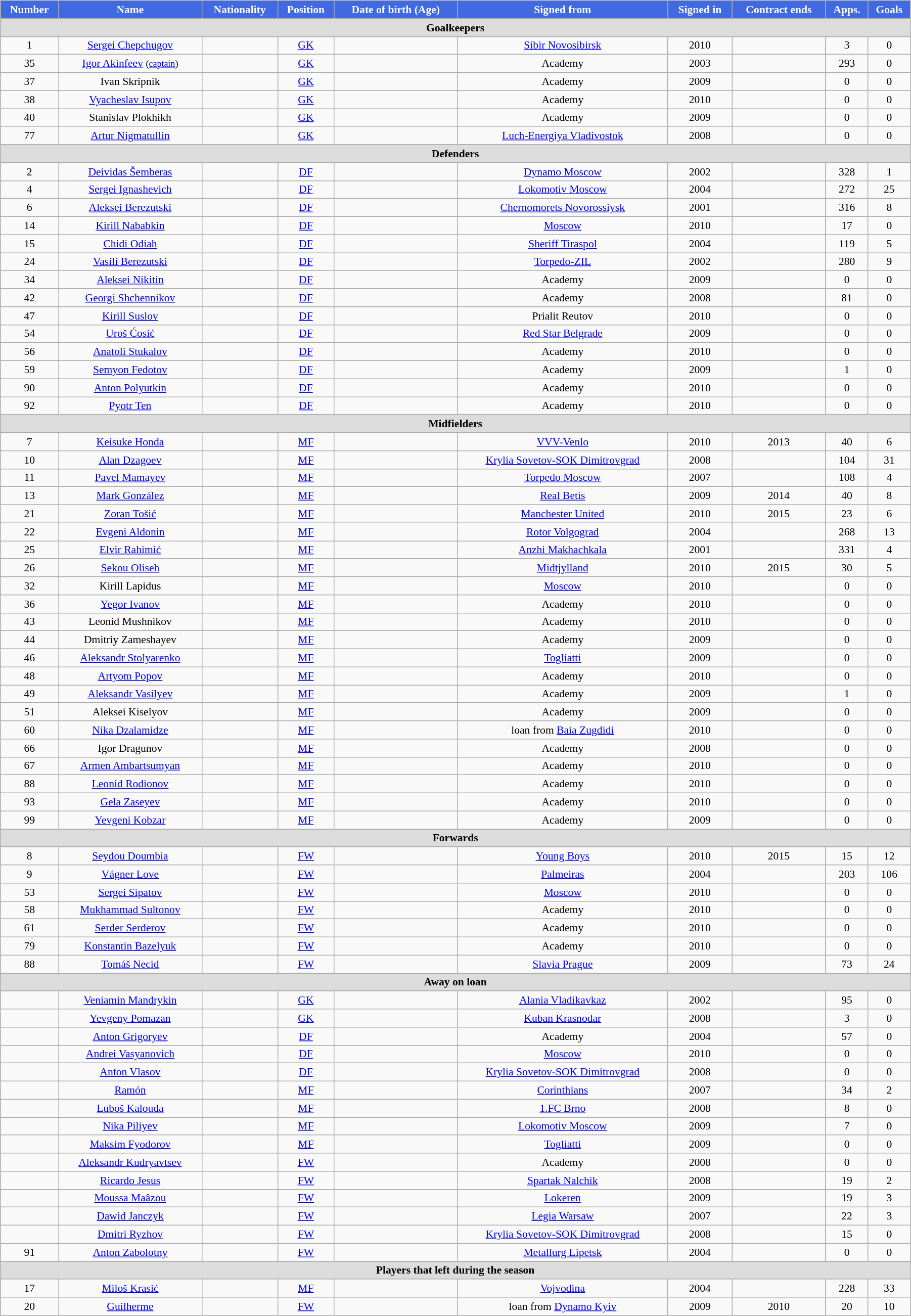<table class="wikitable" style="text-align:center; font-size:90%; width:95%;">
<tr>
<th style="background:#4169E1; color:white; text-align:center;">Number</th>
<th style="background:#4169E1; color:white; text-align:center;">Name</th>
<th style="background:#4169E1; color:white; text-align:center;">Nationality</th>
<th style="background:#4169E1; color:white; text-align:center;">Position</th>
<th style="background:#4169E1; color:white; text-align:center;">Date of birth (Age)</th>
<th style="background:#4169E1; color:white; text-align:center;">Signed from</th>
<th style="background:#4169E1; color:white; text-align:center;">Signed in</th>
<th style="background:#4169E1; color:white; text-align:center;">Contract ends</th>
<th style="background:#4169E1; color:white; text-align:center;">Apps.</th>
<th style="background:#4169E1; color:white; text-align:center;">Goals</th>
</tr>
<tr>
<th colspan="11" style="background:#dcdcdc; text-align:center;">Goalkeepers</th>
</tr>
<tr>
<td>1</td>
<td><a href='#'>Sergei Chepchugov</a></td>
<td></td>
<td><a href='#'>GK</a></td>
<td></td>
<td><a href='#'>Sibir Novosibirsk</a></td>
<td>2010</td>
<td></td>
<td>3</td>
<td>0</td>
</tr>
<tr>
<td>35</td>
<td><a href='#'>Igor Akinfeev</a> <small>(<a href='#'>captain</a>)</small></td>
<td></td>
<td><a href='#'>GK</a></td>
<td></td>
<td>Academy</td>
<td>2003</td>
<td></td>
<td>293</td>
<td>0</td>
</tr>
<tr>
<td>37</td>
<td>Ivan Skripnik</td>
<td></td>
<td><a href='#'>GK</a></td>
<td></td>
<td>Academy</td>
<td>2009</td>
<td></td>
<td>0</td>
<td>0</td>
</tr>
<tr>
<td>38</td>
<td><a href='#'>Vyacheslav Isupov</a></td>
<td></td>
<td><a href='#'>GK</a></td>
<td></td>
<td>Academy</td>
<td>2010</td>
<td></td>
<td>0</td>
<td>0</td>
</tr>
<tr>
<td>40</td>
<td>Stanislav Plokhikh</td>
<td></td>
<td><a href='#'>GK</a></td>
<td></td>
<td>Academy</td>
<td>2009</td>
<td></td>
<td>0</td>
<td>0</td>
</tr>
<tr>
<td>77</td>
<td><a href='#'>Artur Nigmatullin</a></td>
<td></td>
<td><a href='#'>GK</a></td>
<td></td>
<td><a href='#'>Luch-Energiya Vladivostok</a></td>
<td>2008</td>
<td></td>
<td>0</td>
<td>0</td>
</tr>
<tr>
<th colspan="11" style="background:#dcdcdc; text-align:center;">Defenders</th>
</tr>
<tr>
<td>2</td>
<td><a href='#'>Deividas Šemberas</a></td>
<td></td>
<td><a href='#'>DF</a></td>
<td></td>
<td><a href='#'>Dynamo Moscow</a></td>
<td>2002</td>
<td></td>
<td>328</td>
<td>1</td>
</tr>
<tr>
<td>4</td>
<td><a href='#'>Sergei Ignashevich</a></td>
<td></td>
<td><a href='#'>DF</a></td>
<td></td>
<td><a href='#'>Lokomotiv Moscow</a></td>
<td>2004</td>
<td></td>
<td>272</td>
<td>25</td>
</tr>
<tr>
<td>6</td>
<td><a href='#'>Aleksei Berezutski</a></td>
<td></td>
<td><a href='#'>DF</a></td>
<td></td>
<td><a href='#'>Chernomorets Novorossiysk</a></td>
<td>2001</td>
<td></td>
<td>316</td>
<td>8</td>
</tr>
<tr>
<td>14</td>
<td><a href='#'>Kirill Nababkin</a></td>
<td></td>
<td><a href='#'>DF</a></td>
<td></td>
<td><a href='#'>Moscow</a></td>
<td>2010</td>
<td></td>
<td>17</td>
<td>0</td>
</tr>
<tr>
<td>15</td>
<td><a href='#'>Chidi Odiah</a></td>
<td></td>
<td><a href='#'>DF</a></td>
<td></td>
<td><a href='#'>Sheriff Tiraspol</a></td>
<td>2004</td>
<td></td>
<td>119</td>
<td>5</td>
</tr>
<tr>
<td>24</td>
<td><a href='#'>Vasili Berezutski</a></td>
<td></td>
<td><a href='#'>DF</a></td>
<td></td>
<td><a href='#'>Torpedo-ZIL</a></td>
<td>2002</td>
<td></td>
<td>280</td>
<td>9</td>
</tr>
<tr>
<td>34</td>
<td><a href='#'>Aleksei Nikitin</a></td>
<td></td>
<td><a href='#'>DF</a></td>
<td></td>
<td>Academy</td>
<td>2009</td>
<td></td>
<td>0</td>
<td>0</td>
</tr>
<tr>
<td>42</td>
<td><a href='#'>Georgi Shchennikov</a></td>
<td></td>
<td><a href='#'>DF</a></td>
<td></td>
<td>Academy</td>
<td>2008</td>
<td></td>
<td>81</td>
<td>0</td>
</tr>
<tr>
<td>47</td>
<td><a href='#'>Kirill Suslov</a></td>
<td></td>
<td><a href='#'>DF</a></td>
<td></td>
<td>Prialit Reutov</td>
<td>2010</td>
<td></td>
<td>0</td>
<td>0</td>
</tr>
<tr>
<td>54</td>
<td><a href='#'>Uroš Ćosić</a></td>
<td></td>
<td><a href='#'>DF</a></td>
<td></td>
<td><a href='#'>Red Star Belgrade</a></td>
<td>2009</td>
<td></td>
<td>0</td>
<td>0</td>
</tr>
<tr>
<td>56</td>
<td><a href='#'>Anatoli Stukalov</a></td>
<td></td>
<td><a href='#'>DF</a></td>
<td></td>
<td>Academy</td>
<td>2010</td>
<td></td>
<td>0</td>
<td>0</td>
</tr>
<tr>
<td>59</td>
<td><a href='#'>Semyon Fedotov</a></td>
<td></td>
<td><a href='#'>DF</a></td>
<td></td>
<td>Academy</td>
<td>2009</td>
<td></td>
<td>1</td>
<td>0</td>
</tr>
<tr>
<td>90</td>
<td><a href='#'>Anton Polyutkin</a></td>
<td></td>
<td><a href='#'>DF</a></td>
<td></td>
<td>Academy</td>
<td>2010</td>
<td></td>
<td>0</td>
<td>0</td>
</tr>
<tr>
<td>92</td>
<td><a href='#'>Pyotr Ten</a></td>
<td></td>
<td><a href='#'>DF</a></td>
<td></td>
<td>Academy</td>
<td>2010</td>
<td></td>
<td>0</td>
<td>0</td>
</tr>
<tr>
<th colspan="11" style="background:#dcdcdc; text-align:center;">Midfielders</th>
</tr>
<tr>
<td>7</td>
<td><a href='#'>Keisuke Honda</a></td>
<td></td>
<td><a href='#'>MF</a></td>
<td></td>
<td><a href='#'>VVV-Venlo</a></td>
<td>2010</td>
<td>2013</td>
<td>40</td>
<td>6</td>
</tr>
<tr>
<td>10</td>
<td><a href='#'>Alan Dzagoev</a></td>
<td></td>
<td><a href='#'>MF</a></td>
<td></td>
<td><a href='#'>Krylia Sovetov-SOK Dimitrovgrad</a></td>
<td>2008</td>
<td></td>
<td>104</td>
<td>31</td>
</tr>
<tr>
<td>11</td>
<td><a href='#'>Pavel Mamayev</a></td>
<td></td>
<td><a href='#'>MF</a></td>
<td></td>
<td><a href='#'>Torpedo Moscow</a></td>
<td>2007</td>
<td></td>
<td>108</td>
<td>4</td>
</tr>
<tr>
<td>13</td>
<td><a href='#'>Mark González</a></td>
<td></td>
<td><a href='#'>MF</a></td>
<td></td>
<td><a href='#'>Real Betis</a></td>
<td>2009</td>
<td>2014</td>
<td>40</td>
<td>8</td>
</tr>
<tr>
<td>21</td>
<td><a href='#'>Zoran Tošić</a></td>
<td></td>
<td><a href='#'>MF</a></td>
<td></td>
<td><a href='#'>Manchester United</a></td>
<td>2010</td>
<td>2015</td>
<td>23</td>
<td>6</td>
</tr>
<tr>
<td>22</td>
<td><a href='#'>Evgeni Aldonin</a></td>
<td></td>
<td><a href='#'>MF</a></td>
<td></td>
<td><a href='#'>Rotor Volgograd</a></td>
<td>2004</td>
<td></td>
<td>268</td>
<td>13</td>
</tr>
<tr>
<td>25</td>
<td><a href='#'>Elvir Rahimić</a></td>
<td></td>
<td><a href='#'>MF</a></td>
<td></td>
<td><a href='#'>Anzhi Makhachkala</a></td>
<td>2001</td>
<td></td>
<td>331</td>
<td>4</td>
</tr>
<tr>
<td>26</td>
<td><a href='#'>Sekou Oliseh</a></td>
<td></td>
<td><a href='#'>MF</a></td>
<td></td>
<td><a href='#'>Midtjylland</a></td>
<td>2010</td>
<td>2015</td>
<td>30</td>
<td>5</td>
</tr>
<tr>
<td>32</td>
<td>Kirill Lapidus</td>
<td></td>
<td><a href='#'>MF</a></td>
<td></td>
<td><a href='#'>Moscow</a></td>
<td>2010</td>
<td></td>
<td>0</td>
<td>0</td>
</tr>
<tr>
<td>36</td>
<td><a href='#'>Yegor Ivanov</a></td>
<td></td>
<td><a href='#'>MF</a></td>
<td></td>
<td>Academy</td>
<td>2010</td>
<td></td>
<td>0</td>
<td>0</td>
</tr>
<tr>
<td>43</td>
<td>Leonid Mushnikov</td>
<td></td>
<td><a href='#'>MF</a></td>
<td></td>
<td>Academy</td>
<td>2010</td>
<td></td>
<td>0</td>
<td>0</td>
</tr>
<tr>
<td>44</td>
<td>Dmitriy Zameshayev</td>
<td></td>
<td><a href='#'>MF</a></td>
<td></td>
<td>Academy</td>
<td>2009</td>
<td></td>
<td>0</td>
<td>0</td>
</tr>
<tr>
<td>46</td>
<td><a href='#'>Aleksandr Stolyarenko</a></td>
<td></td>
<td><a href='#'>MF</a></td>
<td></td>
<td><a href='#'>Togliatti</a></td>
<td>2009</td>
<td></td>
<td>0</td>
<td>0</td>
</tr>
<tr>
<td>48</td>
<td><a href='#'>Artyom Popov</a></td>
<td></td>
<td><a href='#'>MF</a></td>
<td></td>
<td>Academy</td>
<td>2010</td>
<td></td>
<td>0</td>
<td>0</td>
</tr>
<tr>
<td>49</td>
<td><a href='#'>Aleksandr Vasilyev</a></td>
<td></td>
<td><a href='#'>MF</a></td>
<td></td>
<td>Academy</td>
<td>2009</td>
<td></td>
<td>1</td>
<td>0</td>
</tr>
<tr>
<td>51</td>
<td>Aleksei Kiselyov</td>
<td></td>
<td><a href='#'>MF</a></td>
<td></td>
<td>Academy</td>
<td>2009</td>
<td></td>
<td>0</td>
<td>0</td>
</tr>
<tr>
<td>60</td>
<td><a href='#'>Nika Dzalamidze</a></td>
<td></td>
<td><a href='#'>MF</a></td>
<td></td>
<td>loan from <a href='#'>Baia Zugdidi</a></td>
<td>2010</td>
<td></td>
<td>0</td>
<td>0</td>
</tr>
<tr>
<td>66</td>
<td>Igor Dragunov</td>
<td></td>
<td><a href='#'>MF</a></td>
<td></td>
<td>Academy</td>
<td>2008</td>
<td></td>
<td>0</td>
<td>0</td>
</tr>
<tr>
<td>67</td>
<td><a href='#'>Armen Ambartsumyan</a></td>
<td></td>
<td><a href='#'>MF</a></td>
<td></td>
<td>Academy</td>
<td>2010</td>
<td></td>
<td>0</td>
<td>0</td>
</tr>
<tr>
<td>88</td>
<td><a href='#'>Leonid Rodionov</a></td>
<td></td>
<td><a href='#'>MF</a></td>
<td></td>
<td>Academy</td>
<td>2010</td>
<td></td>
<td>0</td>
<td>0</td>
</tr>
<tr>
<td>93</td>
<td><a href='#'>Gela Zaseyev</a></td>
<td></td>
<td><a href='#'>MF</a></td>
<td></td>
<td>Academy</td>
<td>2010</td>
<td></td>
<td>0</td>
<td>0</td>
</tr>
<tr>
<td>99</td>
<td><a href='#'>Yevgeni Kobzar</a></td>
<td></td>
<td><a href='#'>MF</a></td>
<td></td>
<td>Academy</td>
<td>2009</td>
<td></td>
<td>0</td>
<td>0</td>
</tr>
<tr>
<th colspan="11" style="background:#dcdcdc; text-align:center;">Forwards</th>
</tr>
<tr>
<td>8</td>
<td><a href='#'>Seydou Doumbia</a></td>
<td></td>
<td><a href='#'>FW</a></td>
<td></td>
<td><a href='#'>Young Boys</a></td>
<td>2010</td>
<td>2015</td>
<td>15</td>
<td>12</td>
</tr>
<tr>
<td>9</td>
<td><a href='#'>Vágner Love</a></td>
<td></td>
<td><a href='#'>FW</a></td>
<td></td>
<td><a href='#'>Palmeiras</a></td>
<td>2004</td>
<td></td>
<td>203</td>
<td>106</td>
</tr>
<tr>
<td>53</td>
<td><a href='#'>Sergei Sipatov</a></td>
<td></td>
<td><a href='#'>FW</a></td>
<td></td>
<td><a href='#'>Moscow</a></td>
<td>2010</td>
<td></td>
<td>0</td>
<td>0</td>
</tr>
<tr>
<td>58</td>
<td><a href='#'>Mukhammad Sultonov</a></td>
<td></td>
<td><a href='#'>FW</a></td>
<td></td>
<td>Academy</td>
<td>2010</td>
<td></td>
<td>0</td>
<td>0</td>
</tr>
<tr>
<td>61</td>
<td><a href='#'>Serder Serderov</a></td>
<td></td>
<td><a href='#'>FW</a></td>
<td></td>
<td>Academy</td>
<td>2010</td>
<td></td>
<td>0</td>
<td>0</td>
</tr>
<tr>
<td>79</td>
<td><a href='#'>Konstantin Bazelyuk</a></td>
<td></td>
<td><a href='#'>FW</a></td>
<td></td>
<td>Academy</td>
<td>2010</td>
<td></td>
<td>0</td>
<td>0</td>
</tr>
<tr>
<td>88</td>
<td><a href='#'>Tomáš Necid</a></td>
<td></td>
<td><a href='#'>FW</a></td>
<td></td>
<td><a href='#'>Slavia Prague</a></td>
<td>2009</td>
<td></td>
<td>73</td>
<td>24</td>
</tr>
<tr>
<th colspan="11" style="background:#dcdcdc; text-align:center;">Away on loan</th>
</tr>
<tr>
<td></td>
<td><a href='#'>Veniamin Mandrykin</a></td>
<td></td>
<td><a href='#'>GK</a></td>
<td></td>
<td><a href='#'>Alania Vladikavkaz</a></td>
<td>2002</td>
<td></td>
<td>95</td>
<td>0</td>
</tr>
<tr>
<td></td>
<td><a href='#'>Yevgeny Pomazan</a></td>
<td></td>
<td><a href='#'>GK</a></td>
<td></td>
<td><a href='#'>Kuban Krasnodar</a></td>
<td>2008</td>
<td></td>
<td>3</td>
<td>0</td>
</tr>
<tr>
<td></td>
<td><a href='#'>Anton Grigoryev</a></td>
<td></td>
<td><a href='#'>DF</a></td>
<td></td>
<td>Academy</td>
<td>2004</td>
<td></td>
<td>57</td>
<td>0</td>
</tr>
<tr>
<td></td>
<td><a href='#'>Andrei Vasyanovich</a></td>
<td></td>
<td><a href='#'>DF</a></td>
<td></td>
<td><a href='#'>Moscow</a></td>
<td>2010</td>
<td></td>
<td>0</td>
<td>0</td>
</tr>
<tr>
<td></td>
<td><a href='#'>Anton Vlasov</a></td>
<td></td>
<td><a href='#'>DF</a></td>
<td></td>
<td><a href='#'>Krylia Sovetov-SOK Dimitrovgrad</a></td>
<td>2008</td>
<td></td>
<td>0</td>
<td>0</td>
</tr>
<tr>
<td></td>
<td><a href='#'>Ramón</a></td>
<td></td>
<td><a href='#'>MF</a></td>
<td></td>
<td><a href='#'>Corinthians</a></td>
<td>2007</td>
<td></td>
<td>34</td>
<td>2</td>
</tr>
<tr>
<td></td>
<td><a href='#'>Luboš Kalouda</a></td>
<td></td>
<td><a href='#'>MF</a></td>
<td></td>
<td><a href='#'>1.FC Brno</a></td>
<td>2008</td>
<td></td>
<td>8</td>
<td>0</td>
</tr>
<tr>
<td></td>
<td><a href='#'>Nika Piliyev</a></td>
<td></td>
<td><a href='#'>MF</a></td>
<td></td>
<td><a href='#'>Lokomotiv Moscow</a></td>
<td>2009</td>
<td></td>
<td>7</td>
<td>0</td>
</tr>
<tr>
<td></td>
<td><a href='#'>Maksim Fyodorov</a></td>
<td></td>
<td><a href='#'>MF</a></td>
<td></td>
<td><a href='#'>Togliatti</a></td>
<td>2009</td>
<td></td>
<td>0</td>
<td>0</td>
</tr>
<tr>
<td></td>
<td><a href='#'>Aleksandr Kudryavtsev</a></td>
<td></td>
<td><a href='#'>FW</a></td>
<td></td>
<td>Academy</td>
<td>2008</td>
<td></td>
<td>0</td>
<td>0</td>
</tr>
<tr>
<td></td>
<td><a href='#'>Ricardo Jesus</a></td>
<td></td>
<td><a href='#'>FW</a></td>
<td></td>
<td><a href='#'>Spartak Nalchik</a></td>
<td>2008</td>
<td></td>
<td>19</td>
<td>2</td>
</tr>
<tr>
<td></td>
<td><a href='#'>Moussa Maâzou</a></td>
<td></td>
<td><a href='#'>FW</a></td>
<td></td>
<td><a href='#'>Lokeren</a></td>
<td>2009</td>
<td></td>
<td>19</td>
<td>3</td>
</tr>
<tr>
<td></td>
<td><a href='#'>Dawid Janczyk</a></td>
<td></td>
<td><a href='#'>FW</a></td>
<td></td>
<td><a href='#'>Legia Warsaw</a></td>
<td>2007</td>
<td></td>
<td>22</td>
<td>3</td>
</tr>
<tr>
<td></td>
<td><a href='#'>Dmitri Ryzhov</a></td>
<td></td>
<td><a href='#'>FW</a></td>
<td></td>
<td><a href='#'>Krylia Sovetov-SOK Dimitrovgrad</a></td>
<td>2008</td>
<td></td>
<td>15</td>
<td>0</td>
</tr>
<tr>
<td>91</td>
<td><a href='#'>Anton Zabolotny</a></td>
<td></td>
<td><a href='#'>FW</a></td>
<td></td>
<td><a href='#'>Metallurg Lipetsk</a></td>
<td>2004</td>
<td></td>
<td>0</td>
<td>0</td>
</tr>
<tr>
<th colspan="11" style="background:#dcdcdc; text-align:center;">Players that left during the season</th>
</tr>
<tr>
<td>17</td>
<td><a href='#'>Miloš Krasić</a></td>
<td></td>
<td><a href='#'>MF</a></td>
<td></td>
<td><a href='#'>Vojvodina</a></td>
<td>2004</td>
<td></td>
<td>228</td>
<td>33</td>
</tr>
<tr>
<td>20</td>
<td><a href='#'>Guilherme</a></td>
<td></td>
<td><a href='#'>FW</a></td>
<td></td>
<td>loan from <a href='#'>Dynamo Kyiv</a></td>
<td>2009</td>
<td>2010</td>
<td>20</td>
<td>10</td>
</tr>
</table>
